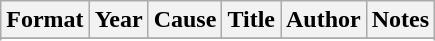<table class="wikitable sortable">
<tr>
<th>Format</th>
<th>Year</th>
<th>Cause</th>
<th>Title</th>
<th>Author</th>
<th>Notes</th>
</tr>
<tr style="vertical-align:top;">
</tr>
<tr style="vertical-align:top;">
</tr>
<tr style="vertical-align:top;">
</tr>
<tr style="vertical-align:top;">
</tr>
<tr style="vertical-align:top;">
</tr>
<tr style="vertical-align:top;">
</tr>
<tr style="vertical-align:top;">
</tr>
<tr style="vertical-align:top;">
</tr>
<tr style="vertical-align:top;">
</tr>
<tr style="vertical-align:top;">
</tr>
<tr style="vertical-align:top;">
</tr>
<tr style="vertical-align:top;">
</tr>
<tr style="vertical-align:top;">
</tr>
<tr style="vertical-align:top;">
</tr>
<tr style="vertical-align:top;">
</tr>
<tr style="vertical-align:top;">
</tr>
<tr style="vertical-align:top;">
</tr>
<tr style="vertical-align:top;">
</tr>
<tr style="vertical-align:top;">
</tr>
<tr style="vertical-align:top;">
</tr>
<tr style="vertical-align:top;">
</tr>
<tr style="vertical-align:top;">
</tr>
<tr style="vertical-align:top;">
</tr>
<tr style="vertical-align:top;">
</tr>
<tr style="vertical-align:top;">
</tr>
<tr style="vertical-align:top;">
</tr>
<tr style="vertical-align:top;">
</tr>
<tr style="vertical-align:top;">
</tr>
<tr style="vertical-align:top;">
</tr>
<tr style="vertical-align:top;">
</tr>
<tr style="vertical-align:top;">
</tr>
<tr style="vertical-align:top;">
</tr>
<tr style="vertical-align:top;">
</tr>
<tr style="vertical-align:top;">
</tr>
<tr style="vertical-align:top;">
</tr>
<tr style="vertical-align:top;">
</tr>
<tr style="vertical-align:top;">
</tr>
<tr style="vertical-align:top;">
</tr>
<tr style="vertical-align:top;">
</tr>
<tr style="vertical-align:top;">
</tr>
<tr style="vertical-align:top;">
</tr>
<tr style="vertical-align:top;">
</tr>
<tr style="vertical-align:top;">
</tr>
<tr style="vertical-align:top;">
</tr>
<tr style="vertical-align:top;">
</tr>
<tr style="vertical-align:top;">
</tr>
<tr style="vertical-align:top;">
</tr>
<tr style="vertical-align:top;">
</tr>
<tr style="vertical-align:top;">
</tr>
<tr style="vertical-align:top;">
</tr>
<tr style="vertical-align:top;">
</tr>
<tr style="vertical-align:top;">
</tr>
<tr style="vertical-align:top;">
</tr>
<tr style="vertical-align:top;">
</tr>
<tr style="vertical-align:top;">
</tr>
<tr style="vertical-align:top;">
</tr>
<tr style="vertical-align:top;">
</tr>
<tr style="vertical-align:top;">
</tr>
<tr style="vertical-align:top;">
</tr>
<tr style="vertical-align:top;">
</tr>
<tr style="vertical-align:top;">
</tr>
<tr style="vertical-align:top;">
</tr>
<tr style="vertical-align:top;">
</tr>
<tr style="vertical-align:top;">
</tr>
<tr style="vertical-align:top;">
</tr>
<tr style="vertical-align:top;">
</tr>
<tr style="vertical-align:top;">
</tr>
<tr style="vertical-align:top;">
</tr>
<tr style="vertical-align:top;">
</tr>
<tr style="vertical-align:top;">
</tr>
<tr style="vertical-align:top;">
</tr>
<tr style="vertical-align:top;">
</tr>
<tr style="vertical-align:top;">
</tr>
<tr style="vertical-align:top;">
</tr>
<tr style="vertical-align:top;">
</tr>
<tr style="vertical-align:top;">
</tr>
<tr style="vertical-align:top;">
</tr>
<tr style="vertical-align:top;">
</tr>
<tr style="vertical-align:top;">
</tr>
<tr style="vertical-align:top;">
</tr>
<tr style="vertical-align:top;">
</tr>
<tr style="vertical-align:top;">
</tr>
<tr style="vertical-align:top;">
</tr>
<tr style="vertical-align:top;">
</tr>
<tr style="vertical-align:top;">
</tr>
<tr style="vertical-align:top;">
</tr>
<tr style="vertical-align:top;">
</tr>
<tr style="vertical-align:top;">
</tr>
<tr style="vertical-align:top;">
</tr>
<tr style="vertical-align:top;">
</tr>
<tr style="vertical-align:top;">
</tr>
<tr style="vertical-align:top;">
</tr>
<tr style="vertical-align:top;">
</tr>
<tr style="vertical-align:top;">
</tr>
<tr style="vertical-align:top;">
</tr>
<tr style="vertical-align:top;">
</tr>
<tr style="vertical-align:top;">
</tr>
<tr style="vertical-align:top;">
</tr>
<tr style="vertical-align:top;">
</tr>
<tr style="vertical-align:top;">
</tr>
<tr style="vertical-align:top;">
</tr>
<tr style="vertical-align:top;">
</tr>
<tr style="vertical-align:top;">
</tr>
<tr style="vertical-align:top;">
</tr>
<tr style="vertical-align:top;">
</tr>
<tr style="vertical-align:top;">
</tr>
<tr style="vertical-align:top;">
</tr>
<tr style="vertical-align:top;">
</tr>
<tr style="vertical-align:top;">
</tr>
<tr style="vertical-align:top;">
</tr>
<tr style="vertical-align:top;">
</tr>
<tr style="vertical-align:top;">
</tr>
<tr style="vertical-align:top;">
</tr>
<tr style="vertical-align:top;">
</tr>
<tr style="vertical-align:top;">
</tr>
<tr style="vertical-align:top;">
</tr>
<tr style="vertical-align:top;">
</tr>
<tr style="vertical-align:top;">
</tr>
<tr style="vertical-align:top;">
</tr>
<tr style="vertical-align:top;">
</tr>
<tr style="vertical-align:top;">
</tr>
<tr style="vertical-align:top;">
</tr>
<tr style="vertical-align:top;">
</tr>
<tr style="vertical-align:top;">
</tr>
<tr style="vertical-align:top;">
</tr>
<tr style="vertical-align:top;">
</tr>
<tr style="vertical-align:top;">
</tr>
<tr style="vertical-align:top;">
</tr>
<tr style="vertical-align:top;">
</tr>
<tr style="vertical-align:top;">
</tr>
<tr style="vertical-align:top;">
</tr>
<tr style="vertical-align:top;">
</tr>
<tr style="vertical-align:top;">
</tr>
<tr style="vertical-align:top;">
</tr>
<tr style="vertical-align:top;">
</tr>
<tr style="vertical-align:top;">
</tr>
<tr style="vertical-align:top;">
</tr>
<tr style="vertical-align:top;">
</tr>
<tr style="vertical-align:top;">
</tr>
<tr style="vertical-align:top;">
</tr>
<tr style="vertical-align:top;">
</tr>
<tr style="vertical-align:top;">
</tr>
<tr style="vertical-align:top;">
</tr>
<tr style="vertical-align:top;">
</tr>
<tr style="vertical-align:top;">
</tr>
<tr style="vertical-align:top;">
</tr>
<tr style="vertical-align:top;">
</tr>
<tr style="vertical-align:top;">
</tr>
<tr style="vertical-align:top;">
</tr>
<tr style="vertical-align:top;">
</tr>
<tr style="vertical-align:top;">
</tr>
<tr style="vertical-align:top;">
</tr>
<tr style="vertical-align:top;">
</tr>
<tr style="vertical-align:top;">
</tr>
<tr style="vertical-align:top;">
</tr>
<tr style="vertical-align:top;">
</tr>
<tr style="vertical-align:top;">
</tr>
<tr style="vertical-align:top;">
</tr>
<tr style="vertical-align:top;">
</tr>
<tr style="vertical-align:top;">
</tr>
<tr style="vertical-align:top;">
</tr>
<tr style="vertical-align:top;">
</tr>
<tr style="vertical-align:top;">
</tr>
<tr style="vertical-align:top;">
</tr>
<tr style="vertical-align:top;">
</tr>
<tr style="vertical-align:top;">
</tr>
<tr style="vertical-align:top;">
</tr>
<tr style="vertical-align:top;">
</tr>
<tr style="vertical-align:top;">
</tr>
<tr style="vertical-align:top;">
</tr>
<tr style="vertical-align:top;">
</tr>
<tr style="vertical-align:top;">
</tr>
<tr style="vertical-align:top;">
</tr>
<tr style="vertical-align:top;">
</tr>
<tr style="vertical-align:top;">
</tr>
<tr style="vertical-align:top;">
</tr>
<tr style="vertical-align:top;">
</tr>
<tr style="vertical-align:top;">
</tr>
<tr style="vertical-align:top;">
</tr>
<tr style="vertical-align:top;">
</tr>
<tr style="vertical-align:top;">
</tr>
<tr style="vertical-align:top;">
</tr>
<tr style="vertical-align:top;">
</tr>
<tr style="vertical-align:top;">
</tr>
<tr style="vertical-align:top;">
</tr>
<tr style="vertical-align:top;">
</tr>
<tr style="vertical-align:top;">
</tr>
<tr style="vertical-align:top;">
</tr>
<tr style="vertical-align:top;">
</tr>
<tr style="vertical-align:top;">
</tr>
<tr style="vertical-align:top;">
</tr>
<tr style="vertical-align:top;">
</tr>
<tr style="vertical-align:top;">
</tr>
<tr style="vertical-align:top;">
</tr>
<tr style="vertical-align:top;">
</tr>
<tr style="vertical-align:top;">
</tr>
<tr style="vertical-align:top;">
</tr>
<tr style="vertical-align:top;">
</tr>
<tr style="vertical-align:top;">
</tr>
<tr style="vertical-align:top;">
</tr>
<tr style="vertical-align:top;">
</tr>
<tr style="vertical-align:top;">
</tr>
<tr style="vertical-align:top;">
</tr>
<tr style="vertical-align:top;">
</tr>
<tr style="vertical-align:top;">
</tr>
<tr style="vertical-align:top;">
</tr>
<tr style="vertical-align:top;">
</tr>
<tr style="vertical-align:top;">
</tr>
<tr style="vertical-align:top;">
</tr>
<tr style="vertical-align:top;">
</tr>
<tr style="vertical-align:top;">
</tr>
<tr style="vertical-align:top;">
</tr>
<tr style="vertical-align:top;">
</tr>
<tr style="vertical-align:top;">
</tr>
<tr style="vertical-align:top;">
</tr>
<tr style="vertical-align:top;">
</tr>
<tr style="vertical-align:top;">
</tr>
<tr style="vertical-align:top;">
</tr>
<tr style="vertical-align:top;">
</tr>
<tr style="vertical-align:top;">
</tr>
<tr style="vertical-align:top;">
</tr>
<tr style="vertical-align:top;">
</tr>
<tr style="vertical-align:top;">
</tr>
<tr style="vertical-align:top;">
</tr>
<tr style="vertical-align:top;">
</tr>
<tr style="vertical-align:top;">
</tr>
<tr style="vertical-align:top;">
</tr>
<tr style="vertical-align:top;">
</tr>
<tr style="vertical-align:top;">
</tr>
<tr style="vertical-align:top;">
</tr>
<tr style="vertical-align:top;">
</tr>
<tr style="vertical-align:top;">
</tr>
<tr style="vertical-align:top;">
</tr>
<tr style="vertical-align:top;">
</tr>
<tr style="vertical-align:top;">
</tr>
<tr style="vertical-align:top;">
</tr>
<tr style="vertical-align:top;">
</tr>
<tr style="vertical-align:top;">
</tr>
<tr style="vertical-align:top;">
</tr>
<tr style="vertical-align:top;">
</tr>
<tr style="vertical-align:top;">
</tr>
<tr style="vertical-align:top;">
</tr>
<tr style="vertical-align:top;">
</tr>
<tr style="vertical-align:top;">
</tr>
<tr style="vertical-align:top;">
</tr>
<tr style="vertical-align:top;">
</tr>
<tr style="vertical-align:top;">
</tr>
<tr style="vertical-align:top;">
</tr>
<tr style="vertical-align:top;">
</tr>
<tr style="vertical-align:top;">
</tr>
<tr style="vertical-align:top;">
</tr>
<tr style="vertical-align:top;">
</tr>
<tr style="vertical-align:top;">
</tr>
<tr style="vertical-align:top;">
</tr>
<tr style="vertical-align:top;">
</tr>
<tr style="vertical-align:top;">
</tr>
<tr style="vertical-align:top;">
</tr>
<tr style="vertical-align:top;">
</tr>
<tr style="vertical-align:top;">
</tr>
<tr style="vertical-align:top;">
</tr>
<tr style="vertical-align:top;">
</tr>
<tr style="vertical-align:top;">
</tr>
<tr style="vertical-align:top;">
</tr>
<tr style="vertical-align:top;">
</tr>
<tr style="vertical-align:top;">
</tr>
<tr style="vertical-align:top;">
</tr>
<tr style="vertical-align:top;">
</tr>
<tr style="vertical-align:top;">
</tr>
<tr style="vertical-align:top;">
</tr>
<tr style="vertical-align:top;">
</tr>
<tr style="vertical-align:top;">
</tr>
<tr style="vertical-align:top;">
</tr>
<tr style="vertical-align:top;">
</tr>
<tr style="vertical-align:top;">
</tr>
<tr style="vertical-align:top;">
</tr>
<tr style="vertical-align:top;">
</tr>
<tr style="vertical-align:top;">
</tr>
<tr style="vertical-align:top;">
</tr>
<tr style="vertical-align:top;">
</tr>
<tr style="vertical-align:top;">
</tr>
<tr style="vertical-align:top;">
</tr>
<tr style="vertical-align:top;">
</tr>
<tr style="vertical-align:top;">
</tr>
<tr style="vertical-align:top;">
</tr>
<tr style="vertical-align:top;">
</tr>
<tr style="vertical-align:top;">
</tr>
<tr style="vertical-align:top;">
</tr>
<tr style="vertical-align:top;">
</tr>
<tr style="vertical-align:top;">
</tr>
<tr style="vertical-align:top;">
</tr>
<tr style="vertical-align:top;">
</tr>
<tr style="vertical-align:top;">
</tr>
<tr style="vertical-align:top;">
</tr>
<tr style="vertical-align:top;">
</tr>
<tr style="vertical-align:top;">
</tr>
<tr style="vertical-align:top;">
</tr>
<tr style="vertical-align:top;">
</tr>
<tr style="vertical-align:top;">
</tr>
<tr style="vertical-align:top;">
</tr>
<tr style="vertical-align:top;">
</tr>
<tr style="vertical-align:top;">
</tr>
<tr style="vertical-align:top;">
</tr>
<tr style="vertical-align:top;">
</tr>
<tr style="vertical-align:top;">
</tr>
<tr style="vertical-align:top;">
</tr>
<tr style="vertical-align:top;">
</tr>
<tr style="vertical-align:top;">
</tr>
<tr style="vertical-align:top;">
</tr>
<tr style="vertical-align:top;">
</tr>
<tr style="vertical-align:top;">
</tr>
<tr style="vertical-align:top;">
</tr>
<tr style="vertical-align:top;">
</tr>
<tr style="vertical-align:top;">
</tr>
<tr style="vertical-align:top;">
</tr>
<tr style="vertical-align:top;">
</tr>
<tr style="vertical-align:top;">
</tr>
<tr style="vertical-align:top;">
</tr>
<tr style="vertical-align:top;">
</tr>
<tr style="vertical-align:top;">
</tr>
<tr style="vertical-align:top;">
</tr>
<tr style="vertical-align:top;">
</tr>
<tr style="vertical-align:top;">
</tr>
<tr style="vertical-align:top;">
</tr>
<tr style="vertical-align:top;">
</tr>
<tr style="vertical-align:top;">
</tr>
<tr style="vertical-align:top;">
</tr>
<tr style="vertical-align:top;">
</tr>
<tr style="vertical-align:top;">
</tr>
<tr style="vertical-align:top;">
</tr>
<tr style="vertical-align:top;">
</tr>
<tr style="vertical-align:top;">
</tr>
<tr style="vertical-align:top;">
</tr>
<tr style="vertical-align:top;">
</tr>
<tr style="vertical-align:top;">
</tr>
<tr style="vertical-align:top;">
</tr>
<tr style="vertical-align:top;">
</tr>
<tr style="vertical-align:top;">
</tr>
<tr style="vertical-align:top;">
</tr>
<tr style="vertical-align:top;">
</tr>
<tr style="vertical-align:top;">
</tr>
<tr style="vertical-align:top;">
</tr>
<tr style="vertical-align:top;">
</tr>
<tr style="vertical-align:top;">
</tr>
<tr style="vertical-align:top;">
</tr>
<tr style="vertical-align:top;">
</tr>
<tr style="vertical-align:top;">
</tr>
<tr style="vertical-align:top;">
</tr>
<tr style="vertical-align:top;">
</tr>
<tr style="vertical-align:top;">
</tr>
<tr style="vertical-align:top;">
</tr>
<tr style="vertical-align:top;">
</tr>
<tr style="vertical-align:top;">
</tr>
<tr style="vertical-align:top;">
</tr>
<tr style="vertical-align:top;">
</tr>
<tr style="vertical-align:top;">
</tr>
<tr style="vertical-align:top;">
</tr>
<tr style="vertical-align:top;">
</tr>
<tr style="vertical-align:top;">
</tr>
<tr style="vertical-align:top;">
</tr>
<tr style="vertical-align:top;">
</tr>
<tr style="vertical-align:top;">
</tr>
<tr style="vertical-align:top;">
</tr>
<tr style="vertical-align:top;">
</tr>
<tr style="vertical-align:top;">
</tr>
<tr style="vertical-align:top;">
</tr>
<tr style="vertical-align:top;">
</tr>
<tr style="vertical-align:top;">
</tr>
<tr style="vertical-align:top;">
</tr>
<tr style="vertical-align:top;">
</tr>
<tr style="vertical-align:top;">
</tr>
<tr style="vertical-align:top;">
</tr>
<tr style="vertical-align:top;">
</tr>
<tr style="vertical-align:top;">
</tr>
<tr style="vertical-align:top;">
</tr>
<tr style="vertical-align:top;">
</tr>
<tr style="vertical-align:top;">
</tr>
<tr style="vertical-align:top;">
</tr>
<tr style="vertical-align:top;">
</tr>
<tr style="vertical-align:top;">
</tr>
<tr style="vertical-align:top;">
</tr>
<tr style="vertical-align:top;">
</tr>
<tr style="vertical-align:top;">
</tr>
<tr style="vertical-align:top;">
</tr>
<tr style="vertical-align:top;">
</tr>
<tr style="vertical-align:top;">
</tr>
<tr style="vertical-align:top;">
</tr>
<tr style="vertical-align:top;">
</tr>
<tr style="vertical-align:top;">
</tr>
<tr style="vertical-align:top;">
</tr>
<tr style="vertical-align:top;">
</tr>
<tr style="vertical-align:top;">
</tr>
<tr style="vertical-align:top;">
</tr>
<tr style="vertical-align:top;">
</tr>
<tr style="vertical-align:top;">
</tr>
<tr style="vertical-align:top;">
</tr>
<tr style="vertical-align:top;">
</tr>
<tr style="vertical-align:top;">
</tr>
<tr style="vertical-align:top;">
</tr>
<tr style="vertical-align:top;">
</tr>
<tr style="vertical-align:top;">
</tr>
<tr style="vertical-align:top;">
</tr>
<tr style="vertical-align:top;">
</tr>
<tr style="vertical-align:top;">
</tr>
<tr style="vertical-align:top;">
</tr>
<tr style="vertical-align:top;">
</tr>
<tr style="vertical-align:top;">
</tr>
<tr style="vertical-align:top;">
</tr>
<tr style="vertical-align:top;">
</tr>
<tr style="vertical-align:top;">
</tr>
<tr style="vertical-align:top;">
</tr>
<tr style="vertical-align:top;">
</tr>
<tr style="vertical-align:top;">
</tr>
<tr style="vertical-align:top;">
</tr>
<tr style="vertical-align:top;">
</tr>
<tr style="vertical-align:top;">
</tr>
<tr style="vertical-align:top;">
</tr>
<tr style="vertical-align:top;">
</tr>
<tr style="vertical-align:top;">
</tr>
<tr style="vertical-align:top;">
</tr>
<tr style="vertical-align:top;">
</tr>
<tr style="vertical-align:top;">
</tr>
<tr style="vertical-align:top;">
</tr>
<tr style="vertical-align:top;">
</tr>
<tr style="vertical-align:top;">
</tr>
<tr style="vertical-align:top;">
</tr>
<tr style="vertical-align:top;">
</tr>
<tr style="vertical-align:top;">
</tr>
<tr style="vertical-align:top;">
</tr>
<tr style="vertical-align:top;">
</tr>
<tr style="vertical-align:top;">
</tr>
<tr style="vertical-align:top;">
</tr>
<tr style="vertical-align:top;">
</tr>
<tr style="vertical-align:top;">
</tr>
<tr style="vertical-align:top;">
</tr>
<tr style="vertical-align:top;">
</tr>
<tr style="vertical-align:top;">
</tr>
<tr style="vertical-align:top;">
</tr>
<tr style="vertical-align:top;">
</tr>
<tr style="vertical-align:top;">
</tr>
<tr style="vertical-align:top;">
</tr>
<tr style="vertical-align:top;">
</tr>
<tr style="vertical-align:top;">
</tr>
<tr style="vertical-align:top;">
</tr>
<tr style="vertical-align:top;">
</tr>
<tr style="vertical-align:top;">
</tr>
<tr style="vertical-align:top;">
</tr>
<tr style="vertical-align:top;">
</tr>
<tr style="vertical-align:top;">
</tr>
<tr style="vertical-align:top;">
</tr>
<tr style="vertical-align:top;">
</tr>
<tr style="vertical-align:top;">
</tr>
<tr style="vertical-align:top;">
</tr>
<tr style="vertical-align:top;">
</tr>
<tr style="vertical-align:top;">
</tr>
<tr style="vertical-align:top;">
</tr>
<tr style="vertical-align:top;">
</tr>
<tr style="vertical-align:top;">
</tr>
<tr style="vertical-align:top;">
</tr>
<tr style="vertical-align:top;">
</tr>
<tr style="vertical-align:top">
</tr>
<tr style="vertical-align:top;">
</tr>
<tr style="vertical-align:top">
</tr>
<tr style="vertical-align:top;">
</tr>
<tr style="vertical-align:top;">
</tr>
<tr style="vertical-align:top;">
</tr>
<tr style="vertical-align:top;">
</tr>
<tr style="vertical-align:top;">
</tr>
<tr style="vertical-align:top;">
</tr>
<tr style="vertical-align:top;">
</tr>
<tr style="vertical-align:top;">
</tr>
<tr style="vertical-align:top;">
</tr>
<tr style="vertical-align:top;">
</tr>
<tr style="vertical-align:top;">
</tr>
<tr style="vertical-align:top;">
</tr>
<tr style="vertical-align:top;">
</tr>
<tr style="vertical-align:top;">
</tr>
<tr style="vertical-align:top;">
</tr>
<tr style="vertical-align:top;">
</tr>
<tr style="vertical-align:top;">
</tr>
<tr style="vertical-align:top;">
</tr>
<tr style="vertical-align:top;">
</tr>
<tr style="vertical-align:top;">
</tr>
<tr style="vertical-align:top;">
</tr>
<tr style="vertical-align:top;">
</tr>
<tr style="vertical-align:top;">
</tr>
<tr style="vertical-align:top;">
</tr>
<tr style="vertical-align:top;">
</tr>
<tr style="vertical-align:top;">
</tr>
<tr style="vertical-align:top;">
</tr>
<tr style="vertical-align:top;">
</tr>
<tr style="vertical-align:top;">
</tr>
<tr style="vertical-align:top;">
</tr>
<tr style="vertical-align:top;">
</tr>
<tr style="vertical-align:top;">
</tr>
<tr style="vertical-align:top;">
</tr>
<tr style="vertical-align:top;">
</tr>
<tr style="vertical-align:top;">
</tr>
<tr style="vertical-align:top;">
</tr>
<tr style="vertical-align:top;">
</tr>
<tr style="vertical-align:top;">
</tr>
<tr style="vertical-align:top;">
</tr>
<tr style="vertical-align:top;">
</tr>
<tr style="vertical-align:top;">
</tr>
<tr style="vertical-align:top;">
</tr>
<tr style="vertical-align:top;">
</tr>
<tr style="vertical-align:top;">
</tr>
<tr style="vertical-align:top;">
</tr>
<tr style="vertical-align:top;">
</tr>
<tr style="vertical-align:top;">
</tr>
<tr style="vertical-align:top;">
</tr>
<tr style="vertical-align:top;">
</tr>
<tr style="vertical-align:top;">
</tr>
<tr style="vertical-align:top;">
</tr>
<tr style="vertical-align:top;">
</tr>
<tr style="vertical-align:top;">
</tr>
<tr style="vertical-align:top;">
</tr>
<tr style="vertical-align:top;">
</tr>
<tr style="vertical-align:top;">
</tr>
<tr style="vertical-align:top;">
</tr>
<tr style="vertical-align:top;">
</tr>
<tr style="vertical-align:top;">
</tr>
<tr style="vertical-align:top;">
</tr>
<tr style="vertical-align:top;">
</tr>
<tr style="vertical-align:top;">
</tr>
<tr style="vertical-align:top;">
</tr>
<tr style="vertical-align:top;">
</tr>
<tr style="vertical-align:top;">
</tr>
<tr style="vertical-align:top;">
</tr>
<tr style="vertical-align:top;">
</tr>
<tr style="vertical-align:top;">
</tr>
<tr style="vertical-align:top;">
</tr>
<tr style="vertical-align:top;">
</tr>
<tr style="vertical-align:top;">
</tr>
<tr style="vertical-align:top;">
</tr>
<tr style="vertical-align:top;">
</tr>
<tr style="vertical-align:top;">
</tr>
<tr style="vertical-align:top;">
</tr>
<tr style="vertical-align:top;">
</tr>
<tr style="vertical-align:top;">
</tr>
<tr style="vertical-align:top;">
</tr>
<tr style="vertical-align:top;">
</tr>
<tr style="vertical-align:top;">
</tr>
<tr style="vertical-align:top;">
</tr>
<tr style="vertical-align:top;">
</tr>
<tr style="vertical-align:top;">
</tr>
<tr style="vertical-align:top;">
</tr>
<tr style="vertical-align:top;">
</tr>
<tr style="vertical-align:top;">
</tr>
<tr style="vertical-align:top;">
</tr>
<tr style="vertical-align:top;">
</tr>
<tr style="vertical-align:top;">
</tr>
<tr style="vertical-align:top;">
</tr>
<tr style="vertical-align:top;">
</tr>
<tr style="vertical-align:top;">
</tr>
<tr style="vertical-align:top;">
</tr>
<tr style="vertical-align:top;">
</tr>
<tr style="vertical-align:top;">
</tr>
<tr style="vertical-align:top;">
</tr>
<tr style="vertical-align:top;">
</tr>
<tr style="vertical-align:top;">
</tr>
<tr style="vertical-align:top;">
</tr>
<tr style="vertical-align:top;">
</tr>
<tr style="vertical-align:top;">
</tr>
<tr style="vertical-align:top;">
</tr>
<tr style="vertical-align:top;">
</tr>
<tr style="vertical-align:top;">
</tr>
<tr style="vertical-align:top;">
</tr>
<tr style="vertical-align:top;">
</tr>
<tr style="vertical-align:top;">
</tr>
<tr style="vertical-align:top;">
</tr>
<tr style="vertical-align:top;">
</tr>
<tr style="vertical-align:top;">
</tr>
<tr style="vertical-align:top;">
</tr>
<tr style="vertical-align:top;">
</tr>
<tr style="vertical-align:top;">
</tr>
<tr style="vertical-align:top;">
</tr>
<tr vertical-align:top">
</tr>
<tr style="vertical-align:top;">
</tr>
<tr style="vertical-align:top;">
</tr>
<tr style="vertical-align:top;">
</tr>
<tr style="vertical-align:top;">
</tr>
<tr style="vertical-align:top;">
</tr>
<tr style="vertical-align:top;">
</tr>
<tr style="vertical-align:top;">
</tr>
<tr style="vertical-align:top;">
</tr>
<tr style="vertical-align:top;">
</tr>
<tr style="vertical-align:top;">
</tr>
<tr style="vertical-align:top;">
</tr>
<tr style="vertical-align:top;">
</tr>
<tr style="vertical-align:top;">
</tr>
<tr style="vertical-align:top;">
</tr>
<tr style="vertical-align:top;">
</tr>
<tr style="vertical-align:top;">
</tr>
<tr style="vertical-align:top;">
</tr>
<tr style="vertical-align:top;">
</tr>
<tr style="vertical-align:top;">
</tr>
<tr style="vertical-align:top;">
</tr>
<tr style="vertical-align:top;">
</tr>
<tr style="vertical-align:top;">
</tr>
<tr style="vertical-align:top;">
</tr>
<tr style="vertical-align:top;">
</tr>
<tr style="vertical-align:top;">
</tr>
<tr style="vertical-align:top;">
</tr>
<tr style="vertical-align:top;">
</tr>
<tr style="vertical-align:top;">
</tr>
<tr style="vertical-align:top;">
</tr>
<tr style="vertical-align:top;">
</tr>
<tr style="vertical-align:top;">
</tr>
<tr style="vertical-align:top;">
</tr>
<tr style="vertical-align:top;">
</tr>
<tr style="vertical-align:top;">
</tr>
<tr style="vertical-align:top;">
</tr>
<tr style="vertical-align:top;">
</tr>
<tr style="vertical-align:top;">
</tr>
<tr style="vertical-align:top;">
</tr>
<tr style="vertical-align:top;">
</tr>
<tr style="vertical-align:top;">
</tr>
<tr style="vertical-align:top;">
</tr>
<tr style="vertical-align:top;">
</tr>
<tr style="vertical-align:top;">
</tr>
<tr style="vertical-align:top;">
</tr>
<tr style="vertical-align:top;">
</tr>
<tr style="vertical-align:top;">
</tr>
<tr style="vertical-align:top;">
</tr>
<tr style="vertical-align:top;">
</tr>
<tr style="vertical-align:top;">
</tr>
<tr style="vertical-align:top;">
</tr>
<tr style="vertical-align:top;">
</tr>
<tr style="vertical-align:top;">
</tr>
<tr style="vertical-align:top;">
</tr>
<tr style="vertical-align:top;">
</tr>
<tr style="vertical-align:top;">
</tr>
<tr style="vertical-align:top;">
</tr>
<tr style="vertical-align:top;">
</tr>
<tr style="vertical-align:top;">
</tr>
<tr style="vertical-align:top;">
</tr>
<tr style="vertical-align:top;">
</tr>
<tr style="vertical-align:top;">
</tr>
<tr style="vertical-align:top;">
</tr>
<tr style="vertical-align:top;">
</tr>
<tr style="vertical-align:top;">
</tr>
<tr style="vertical-align:top;">
</tr>
<tr style="vertical-align:top;">
</tr>
<tr style="vertical-align:top;">
</tr>
<tr style="vertical-align:top;">
</tr>
<tr style="vertical-align:top;">
</tr>
<tr style="vertical-align:top;">
</tr>
<tr style="vertical-align:top;">
</tr>
<tr style="vertical-align:top;">
</tr>
<tr style="vertical-align:top;">
</tr>
<tr style="vertical-align:top;">
</tr>
<tr style="vertical-align:top;">
</tr>
<tr style="vertical-align:top;">
</tr>
<tr style="vertical-align:top;">
</tr>
<tr style="vertical-align:top;">
</tr>
<tr style="vertical-align:top;">
</tr>
<tr style="vertical-align:top;">
</tr>
<tr style="vertical-align:top;">
</tr>
<tr style="vertical-align:top;">
</tr>
<tr style="vertical-align:top;">
</tr>
<tr style="vertical-align:top;">
</tr>
<tr style="vertical-align:top;">
</tr>
<tr style="vertical-align:top;">
</tr>
<tr style="vertical-align:top;">
</tr>
<tr style="vertical-align:top;">
</tr>
<tr style="vertical-align:top;">
</tr>
<tr style="vertical-align:top;">
</tr>
<tr style="vertical-align:top;">
</tr>
<tr style="vertical-align:top;">
</tr>
<tr style="vertical-align:top;">
</tr>
<tr style="vertical-align:top;">
</tr>
<tr style="vertical-align:top;">
</tr>
<tr style="vertical-align:top;">
</tr>
<tr style="vertical-align:top;">
</tr>
<tr style="vertical-align:top;">
</tr>
<tr style="vertical-align:top;">
</tr>
<tr style="vertical-align:top;">
</tr>
<tr style="vertical-align:top;">
</tr>
<tr style="vertical-align:top;">
</tr>
<tr style="vertical-align:top;">
</tr>
<tr style="vertical-align:top;">
</tr>
<tr style="vertical-align:top;">
</tr>
<tr style="vertical-align:top;">
</tr>
<tr style="vertical-align:top;">
</tr>
<tr style="vertical-align:top;">
</tr>
<tr style="vertical-align:top;">
</tr>
<tr style="vertical-align:top;">
</tr>
<tr style="vertical-align:top;">
</tr>
<tr style="vertical-align:top;">
</tr>
<tr style="vertical-align:top;">
</tr>
<tr style="vertical-align:top;">
</tr>
<tr style="vertical-align:top;">
</tr>
<tr style="vertical-align:top;">
</tr>
<tr style="vertical-align:top;">
</tr>
<tr style="vertical-align:top;">
</tr>
<tr style="vertical-align:top;">
</tr>
<tr style="vertical-align:top;">
</tr>
<tr style="vertical-align:top;">
</tr>
<tr style="vertical-align:top;">
</tr>
<tr style="vertical-align:top;">
</tr>
<tr style="vertical-align:top;">
</tr>
<tr style="vertical-align:top;">
</tr>
<tr style="vertical-align:top;">
</tr>
<tr style="vertical-align:top;">
</tr>
<tr style="vertical-align:top;">
</tr>
<tr style="vertical-align:top;">
</tr>
<tr style="vertical-align:top;">
</tr>
<tr style="vertical-align:top;">
</tr>
<tr style="vertical-align:top;">
</tr>
<tr style="vertical-align:top;">
</tr>
<tr style="vertical-align:top;">
</tr>
<tr style="vertical-align:top;">
</tr>
<tr style="vertical-align:top;">
</tr>
<tr style="vertical-align:top;">
</tr>
<tr style="vertical-align:top;">
</tr>
<tr style="vertical-align:top;">
</tr>
<tr style="vertical-align:top;">
</tr>
<tr style="vertical-align:top;">
</tr>
<tr style="vertical-align:top;">
</tr>
<tr style="vertical-align:top;">
</tr>
<tr style="vertical-align:top;">
</tr>
<tr style="vertical-align:top;">
</tr>
<tr style="vertical-align:top;">
</tr>
<tr style="vertical-align:top;">
</tr>
<tr style="vertical-align:top;">
</tr>
<tr style="vertical-align:top;">
</tr>
<tr style="vertical-align:top;">
</tr>
<tr style="vertical-align:top;">
</tr>
<tr style="vertical-align:top;">
</tr>
<tr style="vertical-align:top;">
</tr>
<tr style="vertical-align:top;">
</tr>
<tr style="vertical-align:top;">
</tr>
<tr style="vertical-align:top;">
</tr>
<tr style="vertical-align:top;">
</tr>
<tr style="vertical-align:top;">
</tr>
<tr style="vertical-align:top;">
</tr>
<tr style="vertical-align:top;">
</tr>
<tr style="vertical-align:top;">
</tr>
<tr style="vertical-align:top;">
</tr>
<tr style="vertical-align:top;">
</tr>
<tr style="vertical-align:top;">
</tr>
<tr style="vertical-align:top;">
</tr>
<tr style="vertical-align:top;">
</tr>
<tr style="vertical-align:top;">
</tr>
<tr style="vertical-align:top;">
</tr>
<tr style="vertical-align:top;">
</tr>
<tr style="vertical-align:top;">
</tr>
<tr style="vertical-align:top;">
</tr>
<tr style="vertical-align:top;">
</tr>
<tr style="vertical-align:top;">
</tr>
<tr style="vertical-align:top;">
</tr>
<tr style="vertical-align:top;">
</tr>
<tr style="vertical-align:top;">
</tr>
<tr style="vertical-align:top;">
</tr>
<tr style="vertical-align:top;">
</tr>
<tr style="vertical-align:top;">
</tr>
<tr style="vertical-align:top;">
</tr>
<tr style="vertical-align:top;">
</tr>
<tr style="vertical-align:top;">
</tr>
<tr style="vertical-align:top;">
</tr>
<tr style="vertical-align:top;">
</tr>
<tr style="vertical-align:top;">
</tr>
<tr style="vertical-align:top;">
</tr>
<tr style="vertical-align:top;">
</tr>
<tr style="vertical-align:top;">
</tr>
<tr style="vertical-align:top;">
</tr>
<tr style="vertical-align:top;">
</tr>
<tr style="vertical-align:top;">
</tr>
<tr style="vertical-align:top;">
</tr>
<tr style="vertical-align:top;">
</tr>
<tr style="vertical-align:top;">
</tr>
<tr style="vertical-align:top;">
</tr>
<tr style="vertical-align:top;">
</tr>
<tr style="vertical-align:top;">
</tr>
<tr style="vertical-align:top;">
</tr>
<tr style="vertical-align:top;">
</tr>
<tr style="vertical-align:top;">
</tr>
<tr style="vertical-align:top;">
</tr>
<tr style="vertical-align:top;">
</tr>
<tr style="vertical-align:top;">
</tr>
<tr style="vertical-align:top;">
</tr>
<tr style="vertical-align:top;">
</tr>
<tr style="vertical-align:top;">
</tr>
<tr style="vertical-align:top;">
</tr>
<tr style="vertical-align:top;">
</tr>
<tr style="vertical-align:top;">
</tr>
<tr style="vertical-align:top;">
</tr>
<tr style="vertical-align:top;">
</tr>
<tr style="vertical-align:top;">
</tr>
<tr style="vertical-align:top;">
</tr>
<tr style="vertical-align:top;">
</tr>
<tr style="vertical-align:top;">
</tr>
<tr style="vertical-align:top;">
</tr>
<tr style="vertical-align:top;">
</tr>
<tr style="vertical-align:top;">
</tr>
<tr style="vertical-align:top;">
</tr>
<tr style="vertical-align:top;">
</tr>
<tr style="vertical-align:top;">
</tr>
<tr style="vertical-align:top;">
</tr>
<tr style="vertical-align:top;">
</tr>
<tr style="vertical-align:top;">
</tr>
<tr style="vertical-align:top;">
</tr>
<tr style="vertical-align:top;">
</tr>
<tr style="vertical-align:top;">
</tr>
<tr style="vertical-align:top;">
</tr>
<tr style="vertical-align:top;">
</tr>
<tr style="vertical-align:top;">
</tr>
<tr style="vertical-align:top;">
</tr>
<tr style="vertical-align:top;">
</tr>
<tr style="vertical-align:top;">
</tr>
<tr style="vertical-align:top;">
</tr>
<tr style="vertical-align:top;">
</tr>
<tr style="vertical-align:top;">
</tr>
<tr style="vertical-align:top;">
</tr>
<tr style="vertical-align:top;">
</tr>
<tr style="vertical-align:top;">
</tr>
<tr style="vertical-align:top;">
</tr>
<tr style="vertical-align:top;">
</tr>
<tr style="vertical-align:top;">
</tr>
<tr style="vertical-align:top;">
</tr>
<tr style="vertical-align:top;">
</tr>
<tr style="vertical-align:top;">
</tr>
<tr style="vertical-align:top;">
</tr>
<tr style="vertical-align:top;">
</tr>
<tr style="vertical-align:top;">
</tr>
<tr style="vertical-align:top;">
</tr>
<tr style="vertical-align:top;">
</tr>
<tr style="vertical-align:top;">
</tr>
<tr style="vertical-align:top;">
</tr>
<tr style="vertical-align:top;">
</tr>
<tr style="vertical-align:top;">
</tr>
<tr style="vertical-align:top;">
</tr>
<tr style="vertical-align:top;">
</tr>
<tr style="vertical-align:top;">
</tr>
<tr style="vertical-align:top;">
</tr>
<tr style="vertical-align:top;">
</tr>
<tr style="vertical-align:top;">
</tr>
<tr style="vertical-align:top;">
</tr>
<tr style="vertical-align:top;">
</tr>
<tr style="vertical-align:top;">
</tr>
<tr style="vertical-align:top;">
</tr>
<tr style="vertical-align:top;">
</tr>
<tr style="vertical-align:top;">
</tr>
<tr style="vertical-align:top;">
</tr>
<tr style="vertical-align:top;">
</tr>
<tr style="vertical-align:top;">
</tr>
<tr style="vertical-align:top;">
</tr>
<tr style="vertical-align:top;">
</tr>
<tr style="vertical-align:top;">
</tr>
<tr style="vertical-align:top;">
</tr>
<tr style="vertical-align:top;">
</tr>
<tr style="vertical-align:top;">
</tr>
<tr style="vertical-align:top;">
</tr>
<tr style="vertical-align:top;">
</tr>
<tr style="vertical-align:top;">
</tr>
<tr style="vertical-align:top;">
</tr>
<tr style="vertical-align:top;">
</tr>
<tr style="vertical-align:top;">
</tr>
<tr style="vertical-align:top;">
</tr>
<tr style="vertical-align:top;">
</tr>
<tr style="vertical-align:top;">
</tr>
<tr style="vertical-align:top;">
</tr>
<tr style="vertical-align:top;">
</tr>
<tr style="vertical-align:top;">
</tr>
<tr style="vertical-align:top;">
</tr>
<tr style="vertical-align:top;">
</tr>
<tr style="vertical-align:top;">
</tr>
<tr style="vertical-align:top;">
</tr>
<tr style="vertical-align:top;">
</tr>
<tr style="vertical-align:top;">
</tr>
<tr style="vertical-align:top;">
</tr>
<tr style="vertical-align:top;">
</tr>
<tr style="vertical-align:top;">
</tr>
<tr style="vertical-align:top;">
</tr>
<tr style="vertical-align:top;">
</tr>
<tr style="vertical-align:top;">
</tr>
<tr style="vertical-align:top;">
</tr>
<tr style="vertical-align:top;">
</tr>
<tr style="vertical-align:top;">
</tr>
<tr style="vertical-align:top;">
</tr>
<tr style="vertical-align:top;">
</tr>
<tr style="vertical-align:top;">
</tr>
<tr style="vertical-align:top;">
</tr>
<tr style="vertical-align:top;">
</tr>
<tr style="vertical-align:top;">
</tr>
<tr style="vertical-align:top;">
</tr>
<tr style="vertical-align:top;">
</tr>
<tr style="vertical-align:top;">
</tr>
<tr style="vertical-align:top;">
</tr>
<tr style="vertical-align:top;">
</tr>
<tr style="vertical-align:top;">
</tr>
<tr style="vertical-align:top;">
</tr>
<tr style="vertical-align:top;">
</tr>
<tr style="vertical-align:top;">
</tr>
<tr style="vertical-align:top;">
</tr>
<tr style="vertical-align:top;">
</tr>
<tr style="vertical-align:top;">
</tr>
<tr style="vertical-align:top;">
</tr>
<tr style="vertical-align:top;">
</tr>
<tr style="vertical-align:top;">
</tr>
<tr style="vertical-align:top;">
</tr>
<tr style="vertical-align:top;">
</tr>
<tr style="vertical-align:top;">
</tr>
<tr style="vertical-align:top;">
</tr>
<tr style="vertical-align:top;">
</tr>
<tr style="vertical-align:top;">
</tr>
<tr>
</tr>
<tr style="vertical-align:top;">
</tr>
<tr style="vertical-align:top;">
</tr>
<tr style="vertical-align:top;">
</tr>
<tr style="vertical-align:top;">
</tr>
<tr>
</tr>
<tr style="vertical-align:top;">
</tr>
<tr style="vertical-align:top;">
</tr>
<tr style="vertical-align:top;">
</tr>
<tr style="vertical-align:top;">
</tr>
<tr style="vertical-align:top;">
</tr>
<tr style="vertical-align:top;">
</tr>
<tr style="vertical-align:top;">
</tr>
<tr style="vertical-align:top;">
</tr>
<tr style="vertical-align:top;">
</tr>
<tr style="vertical-align:top;">
</tr>
<tr style="vertical-align:top;">
</tr>
<tr style="vertical-align:top;">
</tr>
<tr style="vertical-align:top;">
</tr>
<tr style="vertical-align:top;">
</tr>
<tr style="vertical-align:top;">
</tr>
<tr style="vertical-align:top;">
</tr>
<tr style="vertical-align:top;">
</tr>
<tr style="vertical-align:top;">
</tr>
<tr style="vertical-align:top;">
</tr>
<tr style="vertical-align:top;">
</tr>
<tr style="vertical-align:top;">
</tr>
<tr style="vertical-align:top;">
</tr>
<tr style="vertical-align:top;">
</tr>
<tr style="vertical-align:top;">
</tr>
<tr style="vertical-align:top;">
</tr>
<tr style="vertical-align:top;">
</tr>
<tr style="vertical-align:top;">
</tr>
<tr style="vertical-align:top;">
</tr>
<tr style="vertical-align:top;">
</tr>
<tr style="vertical-align:top;">
</tr>
<tr style="vertical-align:top;">
</tr>
<tr style="vertical-align:top;">
</tr>
<tr style="vertical-align:top;">
</tr>
<tr style="vertical-align:top;">
</tr>
<tr style="vertical-align:top;">
</tr>
<tr style="vertical-align:top;">
</tr>
<tr style="vertical-align:top;">
</tr>
<tr style="vertical-align:top;">
</tr>
<tr style="vertical-align:top;">
</tr>
<tr style="vertical-align:top;">
</tr>
<tr style="vertical-align:top;">
</tr>
<tr style="vertical-align:top;">
</tr>
<tr style="vertical-align:top;">
</tr>
<tr style="vertical-align:top;">
</tr>
<tr style="vertical-align:top;">
</tr>
<tr style="vertical-align:top;">
</tr>
<tr style="vertical-align:top;">
</tr>
<tr style="vertical-align:top;">
</tr>
<tr style="vertical-align:top;">
</tr>
<tr style="vertical-align:top;">
</tr>
<tr style="vertical-align:top;">
</tr>
<tr style="vertical-align:top;">
</tr>
<tr style="vertical-align:top;">
</tr>
<tr style="vertical-align:top;">
</tr>
<tr style="vertical-align:top;">
</tr>
<tr style="vertical-align:top;">
</tr>
<tr style="vertical-align:top;">
</tr>
<tr style="vertical-align:top;">
</tr>
<tr style="vertical-align:top;">
</tr>
<tr style="vertical-align:top;">
</tr>
<tr style="vertical-align:top;">
</tr>
<tr style="vertical-align:top;">
</tr>
<tr style="vertical-align:top;">
</tr>
<tr style="vertical-align:top;">
</tr>
<tr style="vertical-align:top;">
</tr>
<tr style="vertical-align:top;">
</tr>
<tr style="vertical-align:top;">
</tr>
<tr style="vertical-align:top;">
</tr>
<tr style="vertical-align:top;">
</tr>
<tr style="vertical-align:top;">
</tr>
<tr style="vertical-align:top;">
</tr>
<tr style="vertical-align:top;">
</tr>
<tr style="vertical-align:top;">
</tr>
<tr style="vertical-align:top;">
</tr>
<tr style="vertical-align:top;">
</tr>
<tr style="vertical-align:top;">
</tr>
<tr style="vertical-align:top;">
</tr>
<tr style="vertical-align:top;">
</tr>
<tr style="vertical-align:top;">
</tr>
<tr style="vertical-align:top;">
</tr>
<tr style="vertical-align:top;">
</tr>
<tr style="vertical-align:top;">
</tr>
<tr style="vertical-align:top;">
</tr>
<tr style="vertical-align:top;">
</tr>
<tr style="vertical-align:top;">
</tr>
<tr>
</tr>
<tr>
</tr>
<tr style="vertical-align:top;">
</tr>
<tr>
</tr>
<tr style="vertical-align:top;">
</tr>
<tr style="vertical-align:top;">
</tr>
<tr style="vertical-align:top;">
</tr>
<tr style="vertical-align:top;">
</tr>
<tr style="vertical-align:top;">
</tr>
<tr style="vertical-align:top;">
</tr>
<tr style="vertical-align:top;">
</tr>
<tr style="vertical-align:top;">
</tr>
<tr style="vertical-align:top;">
</tr>
<tr style="vertical-align:top;">
</tr>
<tr style="vertical-align:top;">
</tr>
<tr style="vertical-align:top;">
</tr>
<tr style="vertical-align:top;">
</tr>
<tr style="vertical-align:top;">
</tr>
<tr style="vertical-align:top;">
</tr>
<tr style="vertical-align:top;">
</tr>
<tr style="vertical-align:top;">
</tr>
<tr style="vertical-align:top;">
</tr>
<tr style="vertical-align:top;">
</tr>
<tr style="vertical-align:top;">
</tr>
<tr style="vertical-align:top;">
</tr>
<tr style="vertical-align:top;">
</tr>
<tr style="vertical-align:top;">
</tr>
<tr style="vertical-align:top;">
</tr>
<tr style="vertical-align:top;">
</tr>
<tr style="vertical-align:top;">
</tr>
<tr style="vertical-align:top;">
</tr>
<tr style="vertical-align:top;">
</tr>
<tr style="vertical-align:top;">
</tr>
<tr style="vertical-align:top;">
</tr>
<tr style="vertical-align:top;">
</tr>
<tr style="vertical-align:top;">
</tr>
<tr style="vertical-align:top;">
</tr>
<tr style="vertical-align:top;">
</tr>
<tr style="vertical-align:top;">
</tr>
<tr style="vertical-align:top;">
</tr>
<tr style="vertical-align:top;">
</tr>
<tr style="vertical-align:top;">
</tr>
<tr style="vertical-align:top;">
</tr>
<tr style="vertical-align:top;">
</tr>
<tr style="vertical-align:top;">
</tr>
<tr style="vertical-align:top;">
</tr>
<tr style="vertical-align:top;">
</tr>
<tr style="vertical-align:top;">
</tr>
<tr style="vertical-align:top;">
</tr>
<tr style="vertical-align:top;">
</tr>
<tr style="vertical-align:top;">
</tr>
<tr style="vertical-align:top;">
</tr>
<tr style="vertical-align:top;">
</tr>
<tr style="vertical-align:top;">
</tr>
<tr style="vertical-align:top;">
</tr>
<tr style="vertical-align:top;">
</tr>
<tr style="vertical-align:top;">
</tr>
<tr style="vertical-align:top;">
</tr>
<tr style="vertical-align:top;">
</tr>
<tr style="vertical-align:top;">
</tr>
<tr style="vertical-align:top;">
</tr>
<tr style="vertical-align:top;">
</tr>
<tr style="vertical-align:top;">
</tr>
<tr style="vertical-align:top;">
</tr>
<tr style="vertical-align:top;">
</tr>
<tr style="vertical-align:top;">
</tr>
<tr style="vertical-align:top;">
</tr>
<tr style="vertical-align:top;">
</tr>
<tr style="vertical-align:top;">
</tr>
<tr style="vertical-align:top;">
</tr>
<tr style="vertical-align:top;">
</tr>
<tr style="vertical-align:top;">
</tr>
<tr style="vertical-align:top;">
</tr>
<tr style="vertical-align:top;">
</tr>
<tr style="vertical-align:top;">
</tr>
<tr style="vertical-align:top;">
</tr>
<tr style="vertical-align:top;">
</tr>
<tr style="vertical-align:top;">
</tr>
</table>
